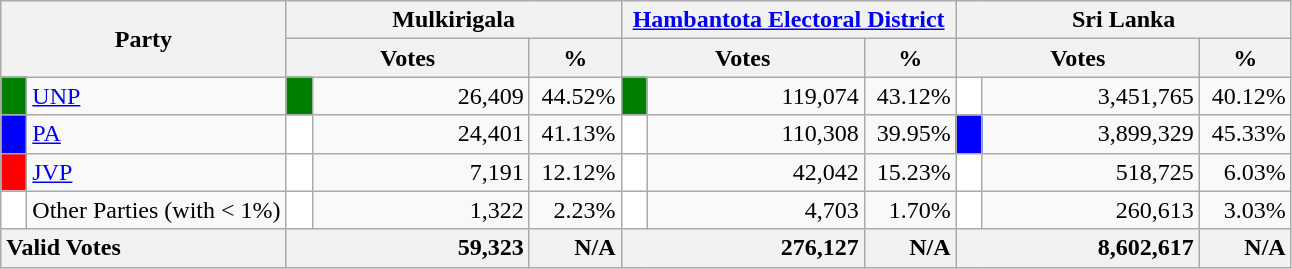<table class="wikitable">
<tr>
<th colspan="2" width="144px"rowspan="2">Party</th>
<th colspan="3" width="216px">Mulkirigala</th>
<th colspan="3" width="216px"><a href='#'>Hambantota Electoral District</a></th>
<th colspan="3" width="216px">Sri Lanka</th>
</tr>
<tr>
<th colspan="2" width="144px">Votes</th>
<th>%</th>
<th colspan="2" width="144px">Votes</th>
<th>%</th>
<th colspan="2" width="144px">Votes</th>
<th>%</th>
</tr>
<tr>
<td style="background-color:green;" width="10px"></td>
<td style="text-align:left;"><a href='#'>UNP</a></td>
<td style="background-color:green;" width="10px"></td>
<td style="text-align:right;">26,409</td>
<td style="text-align:right;">44.52%</td>
<td style="background-color:green;" width="10px"></td>
<td style="text-align:right;">119,074</td>
<td style="text-align:right;">43.12%</td>
<td style="background-color:white;" width="10px"></td>
<td style="text-align:right;">3,451,765</td>
<td style="text-align:right;">40.12%</td>
</tr>
<tr>
<td style="background-color:blue;" width="10px"></td>
<td style="text-align:left;"><a href='#'>PA</a></td>
<td style="background-color:white;" width="10px"></td>
<td style="text-align:right;">24,401</td>
<td style="text-align:right;">41.13%</td>
<td style="background-color:white;" width="10px"></td>
<td style="text-align:right;">110,308</td>
<td style="text-align:right;">39.95%</td>
<td style="background-color:blue;" width="10px"></td>
<td style="text-align:right;">3,899,329</td>
<td style="text-align:right;">45.33%</td>
</tr>
<tr>
<td style="background-color:red;" width="10px"></td>
<td style="text-align:left;"><a href='#'>JVP</a></td>
<td style="background-color:white;" width="10px"></td>
<td style="text-align:right;">7,191</td>
<td style="text-align:right;">12.12%</td>
<td style="background-color:white;" width="10px"></td>
<td style="text-align:right;">42,042</td>
<td style="text-align:right;">15.23%</td>
<td style="background-color:white;" width="10px"></td>
<td style="text-align:right;">518,725</td>
<td style="text-align:right;">6.03%</td>
</tr>
<tr>
<td style="background-color:white;" width="10px"></td>
<td style="text-align:left;">Other Parties (with < 1%)</td>
<td style="background-color:white;" width="10px"></td>
<td style="text-align:right;">1,322</td>
<td style="text-align:right;">2.23%</td>
<td style="background-color:white;" width="10px"></td>
<td style="text-align:right;">4,703</td>
<td style="text-align:right;">1.70%</td>
<td style="background-color:white;" width="10px"></td>
<td style="text-align:right;">260,613</td>
<td style="text-align:right;">3.03%</td>
</tr>
<tr>
<th colspan="2" width="144px"style="text-align:left;">Valid Votes</th>
<th style="text-align:right;"colspan="2" width="144px">59,323</th>
<th style="text-align:right;">N/A</th>
<th style="text-align:right;"colspan="2" width="144px">276,127</th>
<th style="text-align:right;">N/A</th>
<th style="text-align:right;"colspan="2" width="144px">8,602,617</th>
<th style="text-align:right;">N/A</th>
</tr>
</table>
